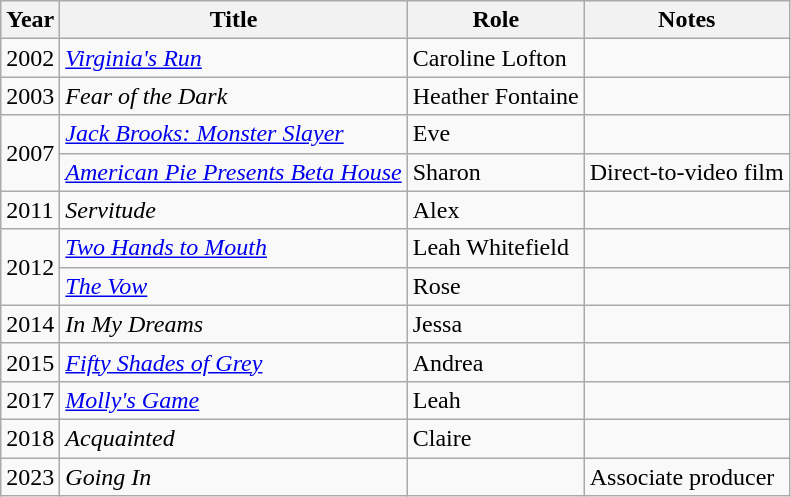<table class="wikitable sortable">
<tr>
<th>Year</th>
<th>Title</th>
<th>Role</th>
<th class="unsortable">Notes</th>
</tr>
<tr>
<td>2002</td>
<td><em><a href='#'>Virginia's Run</a></em></td>
<td>Caroline Lofton</td>
<td></td>
</tr>
<tr>
<td>2003</td>
<td><em>Fear of the Dark</em></td>
<td>Heather Fontaine</td>
<td></td>
</tr>
<tr>
<td rowspan=2>2007</td>
<td><em><a href='#'>Jack Brooks: Monster Slayer</a></em></td>
<td>Eve</td>
<td></td>
</tr>
<tr>
<td><em><a href='#'>American Pie Presents Beta House</a></em></td>
<td>Sharon</td>
<td>Direct-to-video film</td>
</tr>
<tr>
<td>2011</td>
<td><em>Servitude</em></td>
<td>Alex</td>
<td></td>
</tr>
<tr>
<td rowspan=2>2012</td>
<td><em><a href='#'>Two Hands to Mouth</a></em></td>
<td>Leah Whitefield</td>
<td></td>
</tr>
<tr>
<td data-sort-value="Vow, The"><em><a href='#'>The Vow</a></em></td>
<td>Rose</td>
<td></td>
</tr>
<tr>
<td>2014</td>
<td><em>In My Dreams</em></td>
<td>Jessa</td>
<td></td>
</tr>
<tr>
<td>2015</td>
<td><em><a href='#'>Fifty Shades of Grey</a></em></td>
<td>Andrea</td>
<td></td>
</tr>
<tr>
<td>2017</td>
<td><em><a href='#'>Molly's Game</a></em></td>
<td>Leah</td>
<td></td>
</tr>
<tr>
<td>2018</td>
<td><em>Acquainted</em></td>
<td>Claire</td>
<td></td>
</tr>
<tr>
<td>2023</td>
<td><em>Going In</em></td>
<td></td>
<td>Associate producer</td>
</tr>
</table>
